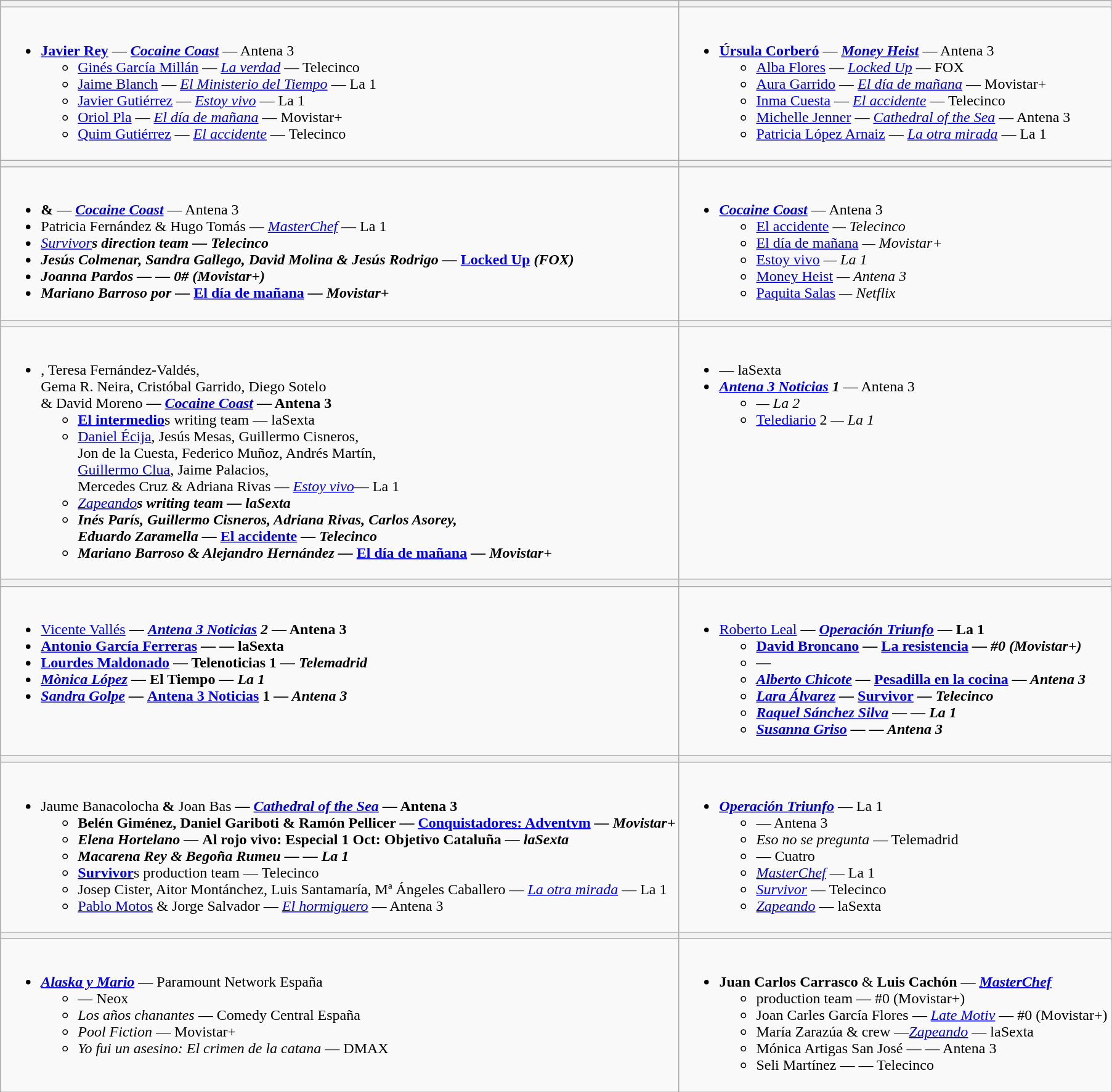<table class=wikitable style="width=100%">
<tr>
<th style="width=50%"></th>
<th style="width=50%"></th>
</tr>
<tr>
<td valign="top"><br><ul><li><strong><a href='#'>Javier Rey</a></strong> — <strong><em><a href='#'>Cocaine Coast</a></em></strong> — Antena 3<ul><li><a href='#'>Ginés García Millán</a> — <em><a href='#'>La verdad</a></em> — Telecinco</li><li><a href='#'>Jaime Blanch</a> — <em><a href='#'>El Ministerio del Tiempo</a></em> — La 1</li><li><a href='#'>Javier Gutiérrez</a> — <em><a href='#'>Estoy vivo</a></em> — La 1</li><li><a href='#'>Oriol Pla</a> — <em><a href='#'>El día de mañana</a></em> — Movistar+</li><li><a href='#'>Quim Gutiérrez</a> — <em><a href='#'>El accidente</a></em> — Telecinco</li></ul></li></ul></td>
<td valign="top"><br><ul><li><strong><a href='#'>Úrsula Corberó</a></strong> — <strong><em><a href='#'>Money Heist</a></em></strong> — Antena 3<ul><li><a href='#'>Alba Flores</a> — <em><a href='#'>Locked Up</a></em> — FOX</li><li><a href='#'>Aura Garrido</a> — <em><a href='#'>El día de mañana</a></em> — Movistar+</li><li><a href='#'>Inma Cuesta</a> — <em><a href='#'>El accidente</a></em> — Telecinco</li><li><a href='#'>Michelle Jenner</a> — <em><a href='#'>Cathedral of the Sea</a></em> — Antena 3</li><li><a href='#'>Patricia López Arnaiz</a> — <em><a href='#'>La otra mirada</a></em> — La 1</li></ul></li></ul></td>
</tr>
<tr>
<th style="width=50%"></th>
<th style="width=50%"></th>
</tr>
<tr>
<td valign="top"><br><ul><li><strong> & </strong> — <strong><em><a href='#'>Cocaine Coast</a></em></strong> — Antena 3</li><li>Patricia Fernández & Hugo Tomás — <em><a href='#'>MasterChef</a></em> — La 1</li><li><em><a href='#'>Survivor</a><strong>s direction team — Telecinco</li><li>Jesús Colmenar, Sandra Gallego, David Molina & Jesús Rodrigo — </em><a href='#'>Locked Up</a><em> (FOX)</li><li>Joanna Pardos — </em><em> — 0# (Movistar+)</li><li>Mariano Barroso por — </em><a href='#'>El día de mañana</a><em> — Movistar+</li></ul></td>
<td valign="top"><br><ul><li><strong><em><a href='#'>Cocaine Coast</a></em></strong> — Antena 3<ul><li></em><a href='#'>El accidente</a><em> — Telecinco</li><li></em><a href='#'>El día de mañana</a><em> — Movistar+</li><li></em><a href='#'>Estoy vivo</a><em> — La 1</li><li></em><a href='#'>Money Heist</a><em> — Antena 3</li><li></em><a href='#'>Paquita Salas</a><em> — Netflix</li></ul></li></ul></td>
</tr>
<tr>
<th style="width=50%"></th>
<th style="width=50%"></th>
</tr>
<tr>
<td valign="top" style="width=50%"><br><ul><li></strong>, Teresa Fernández-Valdés,<br>Gema R. Neira, Cristóbal Garrido, Diego Sotelo<br>& David Moreno<strong> — <strong><em><a href='#'>Cocaine Coast</a></em></strong> — Antena 3<ul><li></em><a href='#'>El intermedio</a></strong>s writing team — laSexta</li><li><a href='#'>Daniel Écija</a>, Jesús Mesas, Guillermo Cisneros,<br>Jon de la Cuesta, Federico Muñoz, Andrés Martín,<br><a href='#'>Guillermo Clua</a>, Jaime Palacios,<br>Mercedes Cruz & Adriana Rivas — <em><a href='#'>Estoy vivo</a></em>— La 1</li><li><em><a href='#'>Zapeando</a><strong>s writing team — laSexta</li><li>Inés París, Guillermo Cisneros, Adriana Rivas, Carlos Asorey,<br>Eduardo Zaramella — </em><a href='#'>El accidente</a><em> — Telecinco</li><li>Mariano Barroso & Alejandro Hernández — </em><a href='#'>El día de mañana</a><em> — Movistar+</li></ul></li></ul></td>
<td valign="top"><br><ul><li><strong><em></em></strong> — laSexta</li><li><strong><em><a href='#'>Antena 3 Noticias</a> 1</em></strong> — Antena 3<ul><li></em><em> — La 2</li><li></em><a href='#'>Telediario</a> 2<em> — La 1</li></ul></li></ul></td>
</tr>
<tr>
<th style="width=50%"></th>
<th style="width=50%"></th>
</tr>
<tr>
<td valign="top"><br><ul><li></strong><a href='#'>Vicente Vallés</a><strong> — <strong><em><a href='#'>Antena 3 Noticias</a> 2</em></strong> — Antena 3</li><li><a href='#'>Antonio García Ferreras</a> —  — laSexta</li><li><a href='#'>Lourdes Maldonado</a> — </em>Telenoticias 1<em> — Telemadrid</li><li><a href='#'>Mònica López</a> — </em>El Tiempo<em> — La 1</li><li><a href='#'>Sandra Golpe</a> — </em><a href='#'>Antena 3 Noticias</a> 1<em> — Antena 3</li></ul></td>
<td valign="top"><br><ul><li></strong><a href='#'>Roberto Leal</a><strong> — <strong><em><a href='#'>Operación Triunfo</a></em></strong> — La 1<ul><li><a href='#'>David Broncano</a> — </em><a href='#'>La resistencia</a><em> — #0 (Movistar+)</li><li> — </em><em></li><li><a href='#'>Alberto Chicote</a> — </em><a href='#'>Pesadilla en la cocina</a><em> — Antena 3</li><li><a href='#'>Lara Álvarez</a> — </em><a href='#'>Survivor</a><em> — Telecinco</li><li><a href='#'>Raquel Sánchez Silva</a> — </em><em>  — La 1</li><li><a href='#'>Susanna Griso</a> — </em><em> — Antena 3</li></ul></li></ul></td>
</tr>
<tr>
<th style="width=50%"></th>
<th style="width=50%"></th>
</tr>
<tr>
<td valign="top"><br><ul><li></strong>Jaume Banacolocha<strong> & </strong>Joan Bas<strong> — <strong><em><a href='#'>Cathedral of the Sea</a></em></strong> — Antena 3<ul><li>Belén Giménez, Daniel Gariboti & Ramón Pellicer — </em><a href='#'>Conquistadores: Adventvm</a><em> — Movistar+</li><li>Elena Hortelano — </em>Al rojo vivo: Especial 1 Oct: Objetivo Cataluña<em> — laSexta</li><li>Macarena Rey & Begoña Rumeu — </em><em> — La 1</li><li></em><a href='#'>Survivor</a></strong>s production team — Telecinco</li><li>Josep Cister, Aitor Montánchez, Luis Santamaría, Mª Ángeles Caballero — <em><a href='#'>La otra mirada</a></em> — La 1</li><li><a href='#'>Pablo Motos</a> & Jorge Salvador — <em><a href='#'>El hormiguero</a></em> — Antena 3</li></ul></li></ul></td>
<td valign="top"><br><ul><li><strong><em><a href='#'>Operación Triunfo</a></em></strong> — La 1<ul><li><em></em> — Antena 3</li><li><em>Eso no se pregunta</em> — Telemadrid</li><li><em></em> — Cuatro</li><li><em><a href='#'>MasterChef</a></em> — La 1</li><li><em><a href='#'>Survivor</a></em> — Telecinco</li><li><em><a href='#'>Zapeando</a></em> — laSexta</li></ul></li></ul></td>
</tr>
<tr>
<th style="width=50%"></th>
<th style="width=50%"></th>
</tr>
<tr>
<td valign="top"><br><ul><li><strong><em><a href='#'>Alaska y Mario</a></em></strong> — Paramount Network España<ul><li><em></em> — Neox</li><li><em>Los años chanantes</em> — Comedy Central España</li><li><em>Pool Fiction</em> — Movistar+</li><li><em>Yo fui un asesino: El crimen de la catana</em> — DMAX</li></ul></li></ul></td>
<td valign="top"><br><ul><li><strong>Juan Carlos Carrasco</strong> & <strong>Luis Cachón</strong> — <strong><em><a href='#'>MasterChef</a></em></strong><ul><li><em></em> production team — #0 (Movistar+)</li><li>Joan Carles García Flores — <em><a href='#'>Late Motiv</a></em> — #0 (Movistar+)</li><li>María Zarazúa & crew —<em><a href='#'>Zapeando</a></em> — laSexta</li><li>Mónica Artigas San José — <em></em> — Antena 3</li><li>Seli Martínez — <em></em> — Telecinco</li></ul></li></ul></td>
</tr>
</table>
